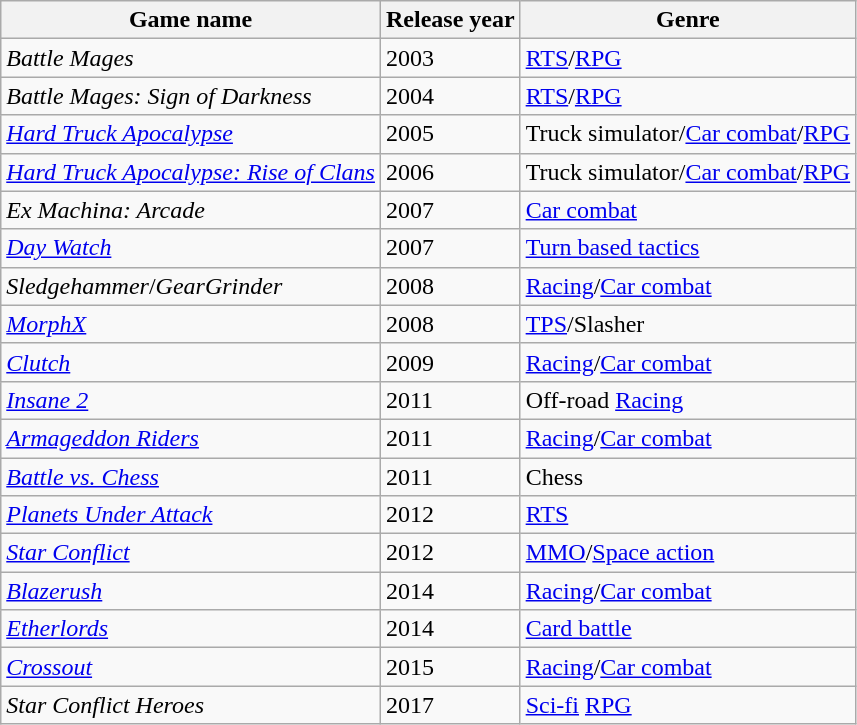<table class="wikitable">
<tr>
<th>Game name</th>
<th>Release year</th>
<th>Genre</th>
</tr>
<tr>
<td><em>Battle Mages</em></td>
<td>2003</td>
<td><a href='#'>RTS</a>/<a href='#'>RPG</a></td>
</tr>
<tr>
<td><em>Battle Mages: Sign of Darkness</em></td>
<td>2004</td>
<td><a href='#'>RTS</a>/<a href='#'>RPG</a></td>
</tr>
<tr>
<td><em><a href='#'>Hard Truck Apocalypse</a></em></td>
<td>2005</td>
<td>Truck simulator/<a href='#'>Car combat</a>/<a href='#'>RPG</a></td>
</tr>
<tr>
<td><em><a href='#'>Hard Truck Apocalypse: Rise of Clans</a></em></td>
<td>2006</td>
<td>Truck simulator/<a href='#'>Car combat</a>/<a href='#'>RPG</a></td>
</tr>
<tr>
<td><em>Ex Machina: Arcade</em></td>
<td>2007</td>
<td><a href='#'>Car combat</a></td>
</tr>
<tr>
<td><em><a href='#'>Day Watch</a></em></td>
<td>2007</td>
<td><a href='#'>Turn based tactics</a></td>
</tr>
<tr>
<td><em>Sledgehammer</em>/<em>GearGrinder</em></td>
<td>2008</td>
<td><a href='#'>Racing</a>/<a href='#'>Car combat</a></td>
</tr>
<tr>
<td><em><a href='#'>MorphX</a></em></td>
<td>2008</td>
<td><a href='#'>TPS</a>/Slasher</td>
</tr>
<tr>
<td><em><a href='#'>Clutch</a></em></td>
<td>2009</td>
<td><a href='#'>Racing</a>/<a href='#'>Car combat</a></td>
</tr>
<tr>
<td><em><a href='#'>Insane 2</a></em></td>
<td>2011</td>
<td>Off-road <a href='#'>Racing</a></td>
</tr>
<tr>
<td><em><a href='#'>Armageddon Riders</a></em></td>
<td>2011</td>
<td><a href='#'>Racing</a>/<a href='#'>Car combat</a></td>
</tr>
<tr>
<td><em><a href='#'>Battle vs. Chess</a></em></td>
<td>2011</td>
<td>Chess</td>
</tr>
<tr>
<td><em><a href='#'>Planets Under Attack</a></em></td>
<td>2012</td>
<td><a href='#'>RTS</a></td>
</tr>
<tr>
<td><em><a href='#'>Star Conflict</a></em></td>
<td>2012</td>
<td><a href='#'>MMO</a>/<a href='#'>Space action</a></td>
</tr>
<tr>
<td><em><a href='#'>Blazerush</a></em></td>
<td>2014</td>
<td><a href='#'>Racing</a>/<a href='#'>Car combat</a></td>
</tr>
<tr>
<td><em><a href='#'>Etherlords</a></em></td>
<td>2014</td>
<td><a href='#'>Card battle</a></td>
</tr>
<tr>
<td><em><a href='#'>Crossout</a></em></td>
<td>2015</td>
<td><a href='#'>Racing</a>/<a href='#'>Car combat</a></td>
</tr>
<tr>
<td><em>Star Conflict Heroes</em></td>
<td>2017</td>
<td><a href='#'>Sci-fi</a> <a href='#'>RPG</a></td>
</tr>
</table>
